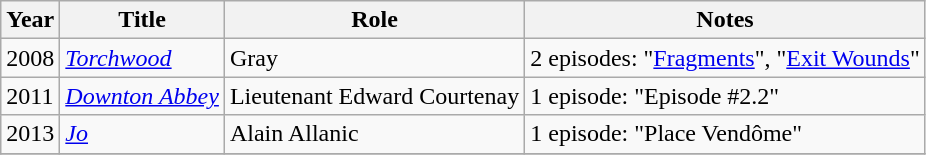<table class="wikitable">
<tr>
<th>Year</th>
<th>Title</th>
<th>Role</th>
<th>Notes</th>
</tr>
<tr>
<td>2008</td>
<td><em><a href='#'>Torchwood</a></em></td>
<td>Gray</td>
<td>2 episodes: "<a href='#'>Fragments</a>", "<a href='#'>Exit Wounds</a>"</td>
</tr>
<tr>
<td>2011</td>
<td><em><a href='#'>Downton Abbey</a></em></td>
<td>Lieutenant Edward Courtenay</td>
<td>1 episode: "Episode #2.2"</td>
</tr>
<tr>
<td>2013</td>
<td><em><a href='#'>Jo</a></em></td>
<td>Alain Allanic</td>
<td>1 episode: "Place Vendôme"</td>
</tr>
<tr>
</tr>
</table>
